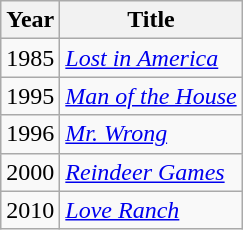<table class="wikitable">
<tr>
<th>Year</th>
<th>Title</th>
</tr>
<tr>
<td>1985</td>
<td><em><a href='#'>Lost in America</a></em></td>
</tr>
<tr>
<td>1995</td>
<td><em><a href='#'>Man of the House</a></em></td>
</tr>
<tr>
<td>1996</td>
<td><em><a href='#'>Mr. Wrong</a></em></td>
</tr>
<tr>
<td>2000</td>
<td><em><a href='#'>Reindeer Games</a></em></td>
</tr>
<tr>
<td>2010</td>
<td><em><a href='#'>Love Ranch</a></em></td>
</tr>
</table>
